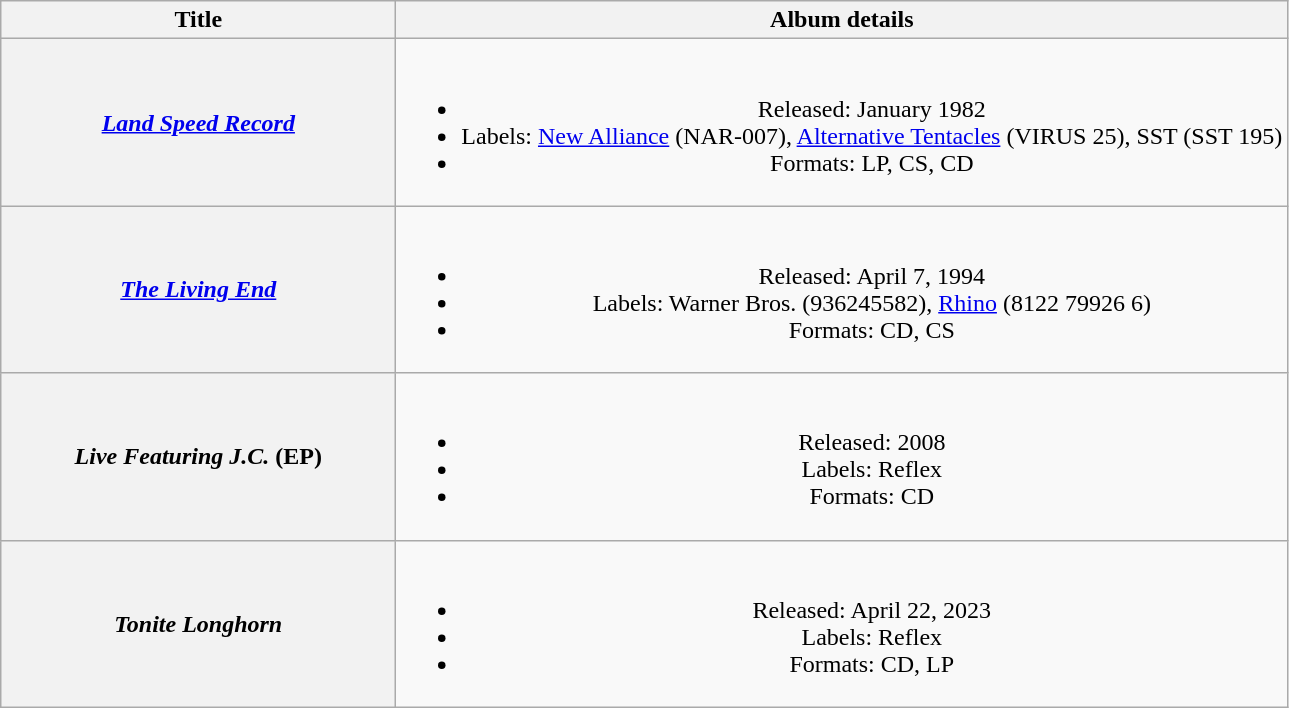<table class="wikitable plainrowheaders" style="text-align:center;">
<tr>
<th scope="col" style="width:16em;">Title</th>
<th scope="col" style="wdith:24em;">Album details</th>
</tr>
<tr>
<th scope="row"><em><a href='#'>Land Speed Record</a></em></th>
<td><br><ul><li>Released: January 1982</li><li>Labels: <a href='#'>New Alliance</a> (NAR-007), <a href='#'>Alternative Tentacles</a> (VIRUS 25), SST (SST 195)</li><li>Formats: LP, CS, CD</li></ul></td>
</tr>
<tr>
<th scope="row"><em><a href='#'>The Living End</a></em></th>
<td><br><ul><li>Released: April 7, 1994</li><li>Labels: Warner Bros. (936245582), <a href='#'>Rhino</a> (8122 79926 6)</li><li>Formats: CD, CS</li></ul></td>
</tr>
<tr>
<th scope="row"><em>Live Featuring J.C.</em> (EP)</th>
<td><br><ul><li>Released: 2008</li><li>Labels: Reflex</li><li>Formats: CD</li></ul></td>
</tr>
<tr>
<th scope="row"><em>Tonite Longhorn</em></th>
<td><br><ul><li>Released: April 22, 2023</li><li>Labels: Reflex</li><li>Formats: CD, LP</li></ul></td>
</tr>
</table>
